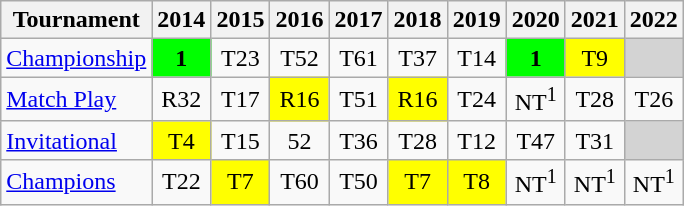<table class="wikitable" style="text-align:center;">
<tr>
<th>Tournament</th>
<th>2014</th>
<th>2015</th>
<th>2016</th>
<th>2017</th>
<th>2018</th>
<th>2019</th>
<th>2020</th>
<th>2021</th>
<th>2022</th>
</tr>
<tr>
<td align="left"><a href='#'>Championship</a></td>
<td style="background:lime;"><strong>1</strong></td>
<td>T23</td>
<td>T52</td>
<td>T61</td>
<td>T37</td>
<td>T14</td>
<td style="background:lime;"><strong>1</strong></td>
<td style="background:yellow;">T9</td>
<td colspan=1 style="background:#D3D3D3;"></td>
</tr>
<tr>
<td align="left"><a href='#'>Match Play</a></td>
<td>R32</td>
<td>T17</td>
<td style="background:yellow;">R16</td>
<td>T51</td>
<td style="background:yellow;">R16</td>
<td>T24</td>
<td>NT<sup>1</sup></td>
<td>T28</td>
<td>T26</td>
</tr>
<tr>
<td align="left"><a href='#'>Invitational</a></td>
<td style="background:yellow;">T4</td>
<td>T15</td>
<td>52</td>
<td>T36</td>
<td>T28</td>
<td>T12</td>
<td>T47</td>
<td>T31</td>
<td colspan=1 style="background:#D3D3D3;"></td>
</tr>
<tr>
<td align="left"><a href='#'>Champions</a></td>
<td>T22</td>
<td style="background:yellow;">T7</td>
<td>T60</td>
<td>T50</td>
<td style="background:yellow;">T7</td>
<td style="background:yellow;">T8</td>
<td>NT<sup>1</sup></td>
<td>NT<sup>1</sup></td>
<td>NT<sup>1</sup></td>
</tr>
</table>
